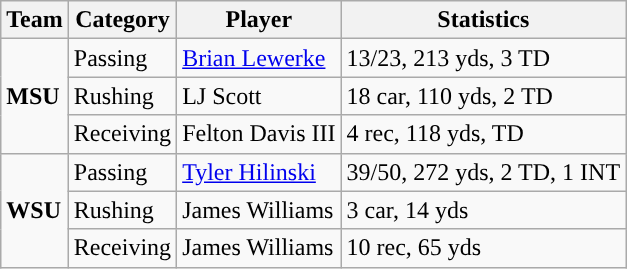<table class="wikitable">
<tr>
<th>Team</th>
<th>Category</th>
<th>Player</th>
<th>Statistics</th>
</tr>
<tr>
<td rowspan=3><strong>MSU</strong></td>
<td>Passing</td>
<td><a href='#'>Brian Lewerke</a></td>
<td>13/23, 213 yds, 3 TD</td>
</tr>
<tr>
<td>Rushing</td>
<td>LJ Scott</td>
<td>18 car, 110 yds, 2 TD</td>
</tr>
<tr>
<td>Receiving</td>
<td>Felton Davis III</td>
<td>4 rec, 118 yds, TD</td>
</tr>
<tr>
<td rowspan=3><strong>WSU</strong></td>
<td>Passing</td>
<td><a href='#'>Tyler Hilinski</a></td>
<td>39/50, 272 yds, 2 TD, 1 INT</td>
</tr>
<tr>
<td>Rushing</td>
<td>James Williams</td>
<td>3 car, 14 yds</td>
</tr>
<tr>
<td>Receiving</td>
<td>James Williams</td>
<td>10 rec, 65 yds</td>
</tr>
</table>
